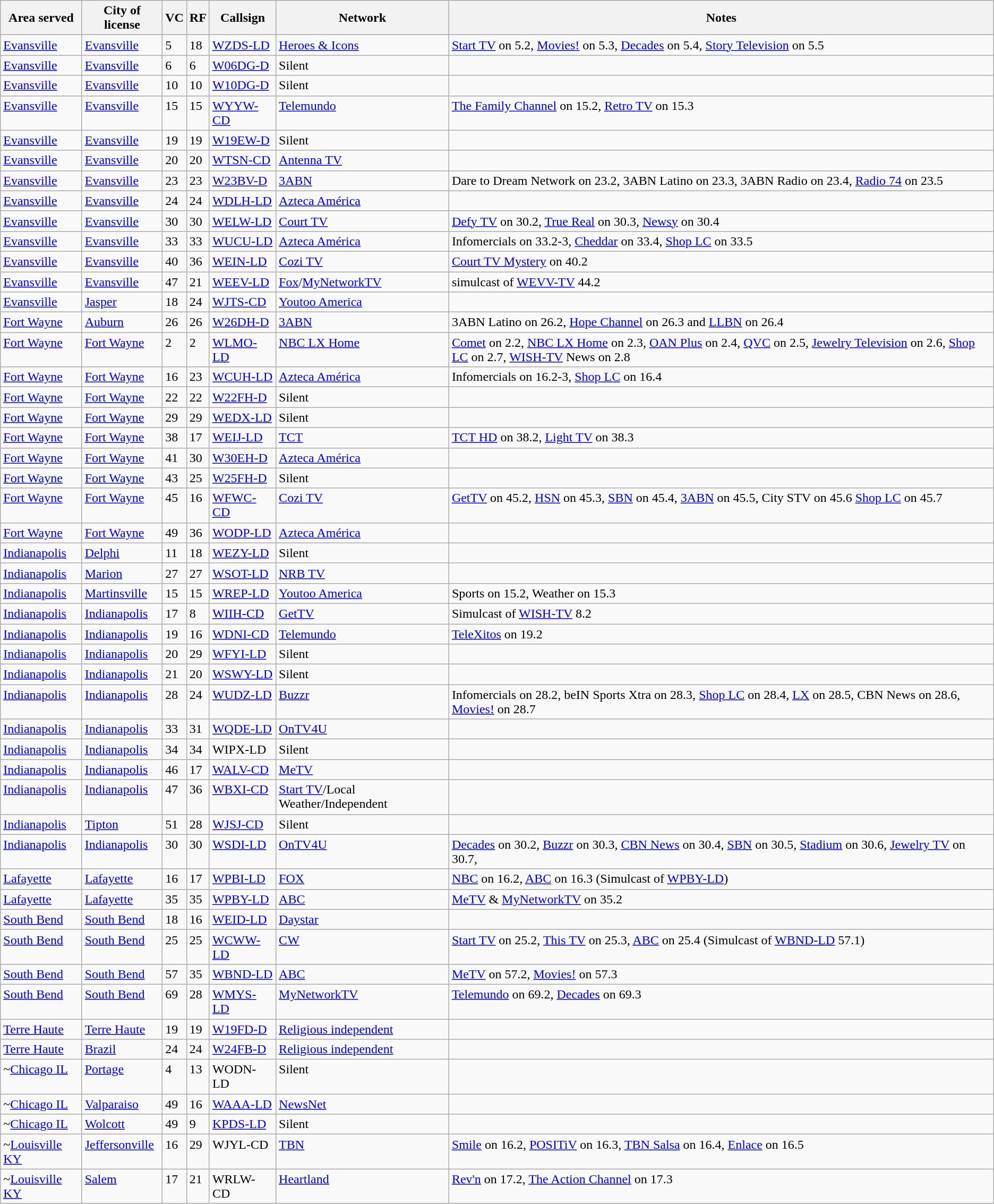<table class="sortable wikitable" style="margin: 1em 1em 1em 0; background: #f9f9f9;">
<tr>
<th>Area served</th>
<th>City of license</th>
<th>VC</th>
<th>RF</th>
<th>Callsign</th>
<th>Network</th>
<th class="unsortable">Notes</th>
</tr>
<tr style="vertical-align: top; text-align: left;">
<td><a href='#'>Evansville</a></td>
<td><a href='#'>Evansville</a></td>
<td>5</td>
<td>18</td>
<td><a href='#'>WZDS-LD</a></td>
<td><a href='#'>Heroes & Icons</a></td>
<td><a href='#'>Start TV</a> on 5.2, <a href='#'>Movies!</a> on 5.3, <a href='#'>Decades</a> on 5.4, <a href='#'>Story Television</a> on 5.5</td>
</tr>
<tr style="vertical-align: top; text-align: left;">
<td><a href='#'>Evansville</a></td>
<td><a href='#'>Evansville</a></td>
<td>6</td>
<td>6</td>
<td><a href='#'>W06DG-D</a></td>
<td>Silent</td>
<td></td>
</tr>
<tr style="vertical-align: top; text-align: left;">
<td><a href='#'>Evansville</a></td>
<td><a href='#'>Evansville</a></td>
<td>10</td>
<td>10</td>
<td><a href='#'>W10DG-D</a></td>
<td>Silent</td>
<td></td>
</tr>
<tr style="vertical-align: top; text-align: left;">
<td><a href='#'>Evansville</a></td>
<td><a href='#'>Evansville</a></td>
<td>15</td>
<td>15</td>
<td><a href='#'>WYYW-CD</a></td>
<td><a href='#'>Telemundo</a></td>
<td><a href='#'>The Family Channel</a> on 15.2, <a href='#'>Retro TV</a> on 15.3</td>
</tr>
<tr style="vertical-align: top; text-align: left;">
<td><a href='#'>Evansville</a></td>
<td><a href='#'>Evansville</a></td>
<td>19</td>
<td>19</td>
<td><a href='#'>W19EW-D</a></td>
<td>Silent</td>
<td></td>
</tr>
<tr style="vertical-align: top; text-align: left;">
<td><a href='#'>Evansville</a></td>
<td><a href='#'>Evansville</a></td>
<td>20</td>
<td>20</td>
<td><a href='#'>WTSN-CD</a></td>
<td><a href='#'>Antenna TV</a></td>
<td></td>
</tr>
<tr style="vertical-align: top; text-align: left;">
<td><a href='#'>Evansville</a></td>
<td><a href='#'>Evansville</a></td>
<td>23</td>
<td>23</td>
<td><a href='#'>W23BV-D</a></td>
<td><a href='#'>3ABN</a></td>
<td>Dare to Dream Network on 23.2, 3ABN Latino on 23.3, 3ABN Radio on 23.4, <a href='#'>Radio 74</a> on 23.5</td>
</tr>
<tr style="vertical-align: top; text-align: left;">
<td><a href='#'>Evansville</a></td>
<td><a href='#'>Evansville</a></td>
<td>24</td>
<td>24</td>
<td><a href='#'>WDLH-LD</a></td>
<td><a href='#'>Azteca América</a></td>
<td></td>
</tr>
<tr style="vertical-align: top; text-align: left;">
<td><a href='#'>Evansville</a></td>
<td><a href='#'>Evansville</a></td>
<td>30</td>
<td>30</td>
<td><a href='#'>WELW-LD</a></td>
<td><a href='#'>Court TV</a></td>
<td><a href='#'>Defy TV</a> on 30.2, <a href='#'>True Real</a> on 30.3, <a href='#'>Newsy</a> on 30.4</td>
</tr>
<tr style="vertical-align: top; text-align: left;">
<td><a href='#'>Evansville</a></td>
<td><a href='#'>Evansville</a></td>
<td>33</td>
<td>33</td>
<td><a href='#'>WUCU-LD</a></td>
<td><a href='#'>Azteca América</a></td>
<td>Infomercials on 33.2-3, <a href='#'>Cheddar</a> on 33.4, <a href='#'>Shop LC</a> on 33.5</td>
</tr>
<tr style="vertical-align: top; text-align: left;">
<td><a href='#'>Evansville</a></td>
<td><a href='#'>Evansville</a></td>
<td>40</td>
<td>36</td>
<td><a href='#'>WEIN-LD</a></td>
<td><a href='#'>Cozi TV</a></td>
<td><a href='#'>Court TV Mystery</a> on 40.2</td>
</tr>
<tr style="vertical-align: top; text-align: left;">
<td><a href='#'>Evansville</a></td>
<td><a href='#'>Evansville</a></td>
<td>47</td>
<td>21</td>
<td><a href='#'>WEEV-LD</a></td>
<td><a href='#'>Fox</a>/<a href='#'>MyNetworkTV</a></td>
<td>simulcast of <a href='#'>WEVV-TV</a> 44.2</td>
</tr>
<tr style="vertical-align: top; text-align: left;">
<td><a href='#'>Evansville</a></td>
<td><a href='#'>Jasper</a></td>
<td>18</td>
<td>24</td>
<td><a href='#'>WJTS-CD</a></td>
<td><a href='#'>Youtoo America</a></td>
<td></td>
</tr>
<tr style="vertical-align: top; text-align: left;">
<td><a href='#'>Fort Wayne</a></td>
<td><a href='#'>Auburn</a></td>
<td>26</td>
<td>26</td>
<td><a href='#'>W26DH-D</a></td>
<td><a href='#'>3ABN</a></td>
<td>3ABN Latino on 26.2, <a href='#'>Hope Channel</a> on 26.3 and <a href='#'>LLBN</a> on 26.4</td>
</tr>
<tr style="vertical-align: top; text-align: left;">
<td><a href='#'>Fort Wayne</a></td>
<td><a href='#'>Fort Wayne</a></td>
<td>2</td>
<td>2</td>
<td><a href='#'>WLMO-LD</a></td>
<td><a href='#'>NBC LX Home</a></td>
<td><a href='#'>Comet</a> on 2.2, <a href='#'>NBC LX Home</a> on 2.3, <a href='#'>OAN Plus</a> on 2.4, <a href='#'>QVC</a> on 2.5, <a href='#'>Jewelry Television</a> on 2.6, <a href='#'>Shop LC</a> on 2.7, <a href='#'>WISH-TV</a> News on 2.8</td>
</tr>
<tr style="vertical-align: top; text-align: left;">
<td><a href='#'>Fort Wayne</a></td>
<td><a href='#'>Fort Wayne</a></td>
<td>16</td>
<td>23</td>
<td><a href='#'>WCUH-LD</a></td>
<td><a href='#'>Azteca América</a></td>
<td>Infomercials on 16.2-3, <a href='#'>Shop LC</a> on 16.4</td>
</tr>
<tr style="vertical-align: top; text-align: left;">
<td><a href='#'>Fort Wayne</a></td>
<td><a href='#'>Fort Wayne</a></td>
<td>22</td>
<td>22</td>
<td><a href='#'>W22FH-D</a></td>
<td>Silent</td>
<td></td>
</tr>
<tr style="vertical-align: top; text-align: left;">
<td><a href='#'>Fort Wayne</a></td>
<td><a href='#'>Fort Wayne</a></td>
<td>29</td>
<td>29</td>
<td><a href='#'>WEDX-LD</a></td>
<td>Silent</td>
<td></td>
</tr>
<tr style="vertical-align: top; text-align: left;">
<td><a href='#'>Fort Wayne</a></td>
<td><a href='#'>Fort Wayne</a></td>
<td>38</td>
<td>17</td>
<td><a href='#'>WEIJ-LD</a></td>
<td><a href='#'>TCT</a></td>
<td><a href='#'>TCT HD</a> on 38.2, <a href='#'>Light TV</a> on 38.3</td>
</tr>
<tr style="vertical-align: top; text-align: left;">
<td><a href='#'>Fort Wayne</a></td>
<td><a href='#'>Fort Wayne</a></td>
<td>41</td>
<td>30</td>
<td><a href='#'>W30EH-D</a></td>
<td><a href='#'>Azteca América</a></td>
<td></td>
</tr>
<tr style="vertical-align: top; text-align: left;">
<td><a href='#'>Fort Wayne</a></td>
<td><a href='#'>Fort Wayne</a></td>
<td>43</td>
<td>25</td>
<td><a href='#'>W25FH-D</a></td>
<td>Silent</td>
<td></td>
</tr>
<tr style="vertical-align: top; text-align: left;">
<td><a href='#'>Fort Wayne</a></td>
<td><a href='#'>Fort Wayne</a></td>
<td>45</td>
<td>16</td>
<td><a href='#'>WFWC-CD</a></td>
<td><a href='#'>Cozi TV</a></td>
<td><a href='#'>GetTV</a> on 45.2, <a href='#'>HSN</a> on 45.3, <a href='#'>SBN</a> on 45.4, <a href='#'>3ABN</a> on 45.5, City STV on 45.6 <a href='#'>Shop LC</a> on 45.7</td>
</tr>
<tr style="vertical-align: top; text-align: left;">
<td><a href='#'>Fort Wayne</a></td>
<td><a href='#'>Fort Wayne</a></td>
<td>49</td>
<td>36</td>
<td><a href='#'>WODP-LD</a></td>
<td><a href='#'>Azteca América</a></td>
<td></td>
</tr>
<tr style="vertical-align: top; text-align: left;">
<td><a href='#'>Indianapolis</a></td>
<td><a href='#'>Delphi</a></td>
<td>11</td>
<td>18</td>
<td><a href='#'>WEZY-LD</a></td>
<td>Silent</td>
<td></td>
</tr>
<tr style="vertical-align: top; text-align: left;">
<td><a href='#'>Indianapolis</a></td>
<td><a href='#'>Marion</a></td>
<td>27</td>
<td>27</td>
<td><a href='#'>WSOT-LD</a></td>
<td><a href='#'>NRB TV</a></td>
<td></td>
</tr>
<tr style="vertical-align: top; text-align: left;">
<td><a href='#'>Indianapolis</a></td>
<td><a href='#'>Martinsville</a></td>
<td>15</td>
<td>15</td>
<td><a href='#'>WREP-LD</a></td>
<td><a href='#'>Youtoo America</a></td>
<td>Sports on 15.2, Weather on 15.3</td>
</tr>
<tr style="vertical-align: top; text-align: left;">
<td><a href='#'>Indianapolis</a></td>
<td><a href='#'>Indianapolis</a></td>
<td>17</td>
<td>8</td>
<td><a href='#'>WIIH-CD</a></td>
<td><a href='#'>GetTV</a></td>
<td>Simulcast of <a href='#'>WISH-TV</a> 8.2</td>
</tr>
<tr style="vertical-align: top; text-align: left;">
<td><a href='#'>Indianapolis</a></td>
<td><a href='#'>Indianapolis</a></td>
<td>19</td>
<td>16</td>
<td><a href='#'>WDNI-CD</a></td>
<td><a href='#'>Telemundo</a></td>
<td><a href='#'>TeleXitos</a> on 19.2</td>
</tr>
<tr style="vertical-align: top; text-align: left;">
<td><a href='#'>Indianapolis</a></td>
<td><a href='#'>Indianapolis</a></td>
<td>20</td>
<td>29</td>
<td><a href='#'>WFYI-LD</a></td>
<td>Silent</td>
<td></td>
</tr>
<tr style="vertical-align: top; text-align: left;">
<td><a href='#'>Indianapolis</a></td>
<td><a href='#'>Indianapolis</a></td>
<td>21</td>
<td>20</td>
<td><a href='#'>WSWY-LD</a></td>
<td>Silent</td>
<td></td>
</tr>
<tr style="vertical-align: top; text-align: left;">
<td><a href='#'>Indianapolis</a></td>
<td><a href='#'>Indianapolis</a></td>
<td>28</td>
<td>24</td>
<td><a href='#'>WUDZ-LD</a></td>
<td><a href='#'>Buzzr</a></td>
<td>Infomercials on 28.2, beIN Sports Xtra on 28.3, <a href='#'>Shop LC</a> on 28.4, <a href='#'>LX</a> on 28.5, CBN News on 28.6, <a href='#'>Movies!</a> on 28.7</td>
</tr>
<tr style="vertical-align: top; text-align: left;">
<td><a href='#'>Indianapolis</a></td>
<td><a href='#'>Indianapolis</a></td>
<td>33</td>
<td>31</td>
<td><a href='#'>WQDE-LD</a></td>
<td><a href='#'>OnTV4U</a></td>
<td></td>
</tr>
<tr style="vertical-align: top; text-align: left;">
<td><a href='#'>Indianapolis</a></td>
<td><a href='#'>Indianapolis</a></td>
<td>34</td>
<td>34</td>
<td>WIPX-LD</td>
<td>Silent</td>
<td></td>
</tr>
<tr style="vertical-align: top; text-align: left;">
<td><a href='#'>Indianapolis</a></td>
<td><a href='#'>Indianapolis</a></td>
<td>46</td>
<td>17</td>
<td><a href='#'>WALV-CD</a></td>
<td><a href='#'>MeTV</a></td>
<td></td>
</tr>
<tr style="vertical-align: top; text-align: left;">
<td><a href='#'>Indianapolis</a></td>
<td><a href='#'>Indianapolis</a></td>
<td>47</td>
<td>36</td>
<td><a href='#'>WBXI-CD</a></td>
<td><a href='#'>Start TV</a>/Local Weather/Independent</td>
<td></td>
</tr>
<tr style="vertical-align: top; text-align: left;">
<td><a href='#'>Indianapolis</a></td>
<td><a href='#'>Tipton</a></td>
<td>51</td>
<td>28</td>
<td><a href='#'>WJSJ-CD</a></td>
<td>Silent</td>
<td></td>
</tr>
<tr style="vertical-align: top; text-align: left;">
<td><a href='#'>Indianapolis</a></td>
<td><a href='#'>Indianapolis</a></td>
<td>30</td>
<td>30</td>
<td><a href='#'>WSDI-LD</a></td>
<td><a href='#'>OnTV4U</a></td>
<td><a href='#'>Decades</a> on 30.2, <a href='#'>Buzzr</a> on 30.3, <a href='#'>CBN News</a> on 30.4, <a href='#'>SBN</a> on 30.5, <a href='#'>Stadium</a> on 30.6, <a href='#'>Jewelry TV</a> on 30.7,</td>
</tr>
<tr style="vertical-align: top; text-align: left;">
<td><a href='#'>Lafayette</a></td>
<td><a href='#'>Lafayette</a></td>
<td>16</td>
<td>17</td>
<td><a href='#'>WPBI-LD</a></td>
<td><a href='#'>FOX</a></td>
<td><a href='#'>NBC</a> on 16.2, <a href='#'>ABC</a> on 16.3 (Simulcast of <a href='#'>WPBY-LD</a>)</td>
</tr>
<tr style="vertical-align: top; text-align: left;">
<td><a href='#'>Lafayette</a></td>
<td><a href='#'>Lafayette</a></td>
<td>35</td>
<td>35</td>
<td><a href='#'>WPBY-LD</a></td>
<td><a href='#'>ABC</a></td>
<td><a href='#'>MeTV</a> & <a href='#'>MyNetworkTV</a> on 35.2</td>
</tr>
<tr style="vertical-align: top; text-align: left;">
<td><a href='#'>South Bend</a></td>
<td><a href='#'>South Bend</a></td>
<td>18</td>
<td>16</td>
<td><a href='#'>WEID-LD</a></td>
<td><a href='#'>Daystar</a></td>
<td></td>
</tr>
<tr style="vertical-align: top; text-align: left;">
<td><a href='#'>South Bend</a></td>
<td><a href='#'>South Bend</a></td>
<td>25</td>
<td>25</td>
<td><a href='#'>WCWW-LD</a></td>
<td><a href='#'>CW</a></td>
<td><a href='#'>Start TV</a> on 25.2, <a href='#'>This TV</a> on 25.3, <a href='#'>ABC</a> on 25.4 (Simulcast of <a href='#'>WBND-LD</a> 57.1)</td>
</tr>
<tr style="vertical-align: top; text-align: left;">
<td><a href='#'>South Bend</a></td>
<td><a href='#'>South Bend</a></td>
<td>57</td>
<td>35</td>
<td><a href='#'>WBND-LD</a></td>
<td><a href='#'>ABC</a></td>
<td><a href='#'>MeTV</a> on 57.2, <a href='#'>Movies!</a> on 57.3</td>
</tr>
<tr style="vertical-align: top; text-align: left;">
<td><a href='#'>South Bend</a></td>
<td><a href='#'>South Bend</a></td>
<td>69</td>
<td>28</td>
<td><a href='#'>WMYS-LD</a></td>
<td><a href='#'>MyNetworkTV</a></td>
<td><a href='#'>Telemundo</a> on 69.2, <a href='#'>Decades</a> on 69.3</td>
</tr>
<tr style="vertical-align: top; text-align: left;">
<td><a href='#'>Terre Haute</a></td>
<td><a href='#'>Terre Haute</a></td>
<td>19</td>
<td>19</td>
<td><a href='#'>W19FD-D</a></td>
<td><a href='#'>Religious independent</a></td>
<td></td>
</tr>
<tr style="vertical-align: top; text-align: left;">
<td><a href='#'>Terre Haute</a></td>
<td><a href='#'>Brazil</a></td>
<td>24</td>
<td>24</td>
<td><a href='#'>W24FB-D</a></td>
<td><a href='#'>Religious independent</a></td>
<td></td>
</tr>
<tr style="vertical-align: top; text-align: left;">
<td>~<a href='#'>Chicago IL</a></td>
<td><a href='#'>Portage</a></td>
<td>4</td>
<td>13</td>
<td>WODN-LD</td>
<td>Silent</td>
<td></td>
</tr>
<tr style="vertical-align: top; text-align: left;">
<td>~<a href='#'>Chicago IL</a></td>
<td><a href='#'>Valparaiso</a></td>
<td>49</td>
<td>16</td>
<td><a href='#'>WAAA-LD</a></td>
<td><a href='#'>NewsNet</a></td>
<td></td>
</tr>
<tr style="vertical-align: top; text-align: left;">
<td>~<a href='#'>Chicago IL</a></td>
<td><a href='#'>Wolcott</a></td>
<td>49</td>
<td>9</td>
<td><a href='#'>KPDS-LD</a></td>
<td>Silent</td>
<td></td>
</tr>
<tr style="vertical-align: top; text-align: left;">
<td>~<a href='#'>Louisville KY</a></td>
<td><a href='#'>Jeffersonville</a></td>
<td>16</td>
<td>29</td>
<td>WJYL-CD</td>
<td><a href='#'>TBN</a></td>
<td><a href='#'>Smile</a> on 16.2, <a href='#'>POSITiV</a> on 16.3, <a href='#'>TBN Salsa</a> on 16.4, <a href='#'>Enlace</a> on 16.5</td>
</tr>
<tr style="vertical-align: top; text-align: left;">
<td>~<a href='#'>Louisville KY</a></td>
<td><a href='#'>Salem</a></td>
<td>17</td>
<td>21</td>
<td>WRLW-CD</td>
<td><a href='#'>Heartland</a></td>
<td><a href='#'>Rev'n</a> on 17.2, <a href='#'>The Action Channel</a> on 17.3</td>
</tr>
</table>
